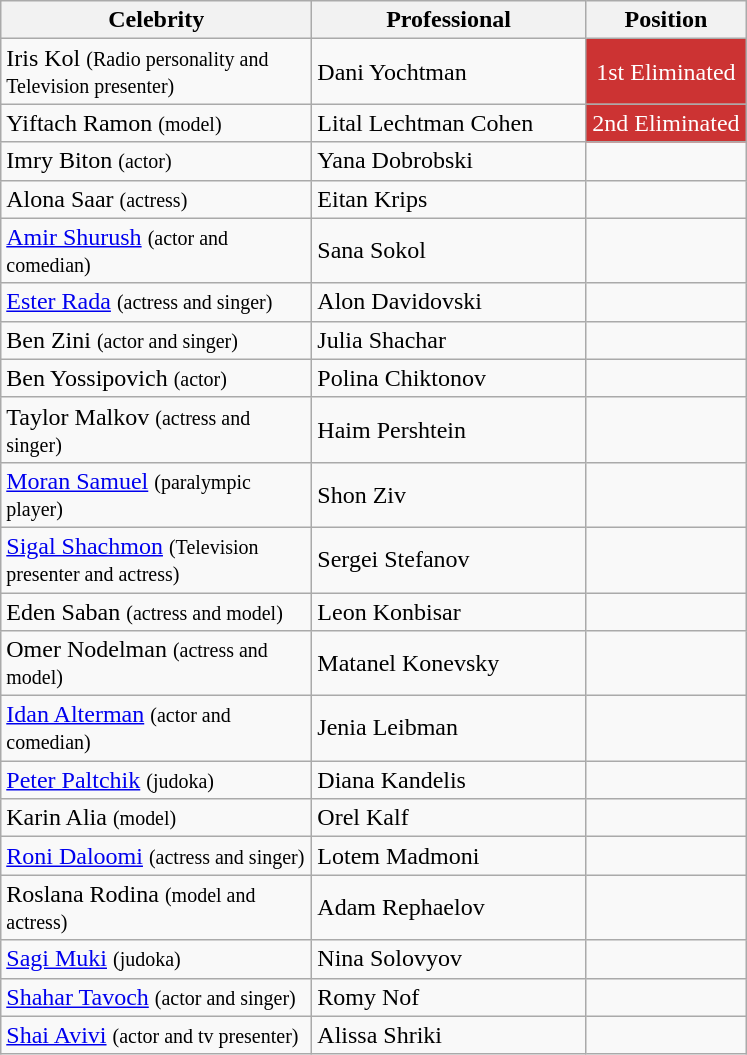<table class="wikitable" border="1">
<tr>
<th width="200">Celebrity</th>
<th width="175">Professional</th>
<th width="100">Position</th>
</tr>
<tr>
<td>Iris Kol <small>(Radio personality and Television presenter)</small></td>
<td>Dani Yochtman</td>
<td style="background: #c33; color: #fff;"  align="center">1st Eliminated</td>
</tr>
<tr>
<td>Yiftach Ramon <small>(model)</small></td>
<td>Lital Lechtman Cohen</td>
<td style="background: #c33; color: #fff;"  align="center">2nd Eliminated</td>
</tr>
<tr>
<td>Imry Biton <small>(actor)</small></td>
<td>Yana Dobrobski</td>
<td></td>
</tr>
<tr>
<td>Alona Saar <small>(actress)</small></td>
<td>Eitan Krips</td>
<td></td>
</tr>
<tr>
<td><a href='#'>Amir Shurush</a> <small>(actor and comedian)</small></td>
<td>Sana Sokol</td>
<td></td>
</tr>
<tr>
<td><a href='#'>Ester Rada</a> <small>(actress and singer)</small></td>
<td>Alon Davidovski</td>
<td></td>
</tr>
<tr>
<td>Ben Zini <small>(actor and singer)</small></td>
<td>Julia Shachar</td>
<td></td>
</tr>
<tr>
<td>Ben Yossipovich <small>(actor)</small></td>
<td>Polina Chiktonov</td>
<td></td>
</tr>
<tr>
<td>Taylor Malkov <small>(actress and singer)</small></td>
<td>Haim Pershtein</td>
<td></td>
</tr>
<tr>
<td><a href='#'>Moran Samuel</a> <small>(paralympic player)</small></td>
<td>Shon Ziv</td>
<td></td>
</tr>
<tr>
<td><a href='#'>Sigal Shachmon</a> <small>(Television presenter and actress)</small></td>
<td>Sergei Stefanov</td>
<td></td>
</tr>
<tr>
<td>Eden Saban <small>(actress and model)</small></td>
<td>Leon Konbisar</td>
<td></td>
</tr>
<tr>
<td>Omer Nodelman <small>(actress and model)</small></td>
<td>Matanel Konevsky</td>
<td></td>
</tr>
<tr>
<td><a href='#'>Idan Alterman</a> <small>(actor and comedian)</small></td>
<td>Jenia Leibman</td>
<td></td>
</tr>
<tr>
<td><a href='#'>Peter Paltchik</a> <small>(judoka)</small></td>
<td>Diana Kandelis</td>
<td></td>
</tr>
<tr>
<td>Karin Alia <small>(model)</small></td>
<td>Orel Kalf</td>
<td></td>
</tr>
<tr>
<td><a href='#'>Roni Daloomi</a> <small>(actress and singer)</small></td>
<td>Lotem Madmoni</td>
<td></td>
</tr>
<tr>
<td>Roslana Rodina <small>(model and actress)</small></td>
<td>Adam Rephaelov</td>
<td></td>
</tr>
<tr>
<td><a href='#'>Sagi Muki</a> <small>(judoka)</small></td>
<td>Nina Solovyov</td>
<td></td>
</tr>
<tr>
<td><a href='#'>Shahar Tavoch</a> <small>(actor and singer)</small></td>
<td>Romy Nof</td>
<td></td>
</tr>
<tr>
<td><a href='#'>Shai Avivi</a> <small>(actor and tv presenter)</small></td>
<td>Alissa Shriki</td>
<td></td>
</tr>
</table>
